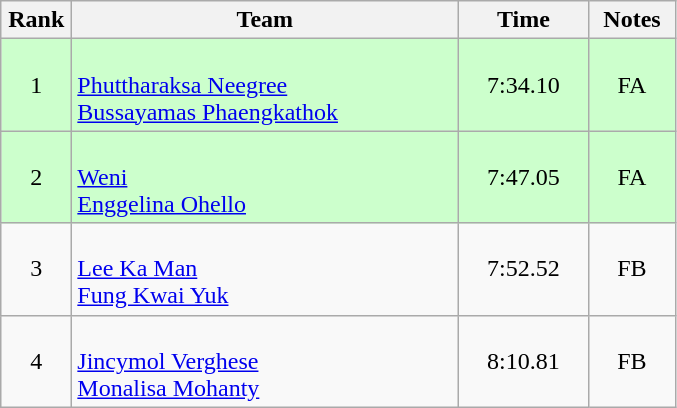<table class=wikitable style="text-align:center">
<tr>
<th width=40>Rank</th>
<th width=250>Team</th>
<th width=80>Time</th>
<th width=50>Notes</th>
</tr>
<tr bgcolor="ccffcc">
<td>1</td>
<td align=left><br><a href='#'>Phuttharaksa Neegree</a><br><a href='#'>Bussayamas Phaengkathok</a></td>
<td>7:34.10</td>
<td>FA</td>
</tr>
<tr bgcolor="ccffcc">
<td>2</td>
<td align=left><br><a href='#'>Weni</a><br><a href='#'>Enggelina Ohello</a></td>
<td>7:47.05</td>
<td>FA</td>
</tr>
<tr>
<td>3</td>
<td align=left><br><a href='#'>Lee Ka Man</a><br><a href='#'>Fung Kwai Yuk</a></td>
<td>7:52.52</td>
<td>FB</td>
</tr>
<tr>
<td>4</td>
<td align=left><br><a href='#'>Jincymol Verghese</a><br><a href='#'>Monalisa Mohanty</a></td>
<td>8:10.81</td>
<td>FB</td>
</tr>
</table>
